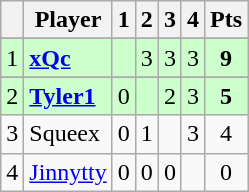<table class="wikitable" style="text-align: center;">
<tr>
<th></th>
<th>Player</th>
<th>1</th>
<th>2</th>
<th>3</th>
<th>4</th>
<th>Pts</th>
</tr>
<tr>
</tr>
<tr style="background:#ccffcc;">
<td>1</td>
<td align="left"><strong><a href='#'>xQc</a></strong></td>
<td></td>
<td>3</td>
<td>3</td>
<td>3</td>
<td><strong>9</strong></td>
</tr>
<tr>
</tr>
<tr style="background:#ccffcc;">
<td>2</td>
<td align="left"><strong><a href='#'>Tyler1</a></strong></td>
<td>0</td>
<td></td>
<td>2</td>
<td>3</td>
<td><strong>5</strong></td>
</tr>
<tr>
<td>3</td>
<td align="left">Squeex</td>
<td>0</td>
<td>1</td>
<td></td>
<td>3</td>
<td>4</td>
</tr>
<tr>
<td>4</td>
<td align="left"><a href='#'>Jinnytty</a></td>
<td>0</td>
<td>0</td>
<td>0</td>
<td></td>
<td>0</td>
</tr>
</table>
